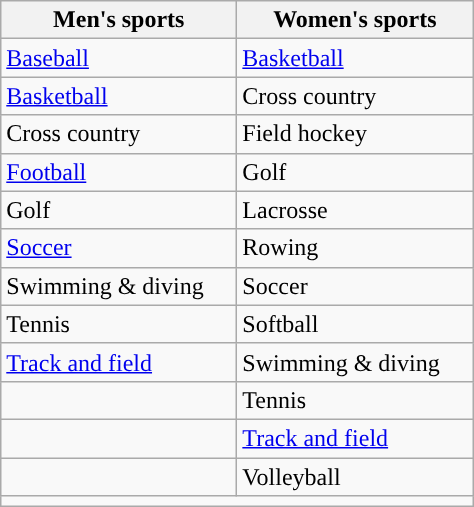<table class="wikitable" style="">
<tr>
<th width=150px>Men's sports</th>
<th width=150px>Women's sports</th>
</tr>
<tr>
<td><a href='#'>Baseball</a></td>
<td><a href='#'>Basketball</a></td>
</tr>
<tr>
<td><a href='#'>Basketball</a></td>
<td>Cross country</td>
</tr>
<tr>
<td>Cross country</td>
<td>Field hockey</td>
</tr>
<tr>
<td><a href='#'>Football</a></td>
<td>Golf</td>
</tr>
<tr>
<td>Golf</td>
<td>Lacrosse</td>
</tr>
<tr>
<td><a href='#'>Soccer</a></td>
<td>Rowing</td>
</tr>
<tr>
<td>Swimming & diving</td>
<td>Soccer</td>
</tr>
<tr>
<td>Tennis</td>
<td>Softball</td>
</tr>
<tr>
<td><a href='#'>Track and field</a></td>
<td>Swimming & diving</td>
</tr>
<tr>
<td></td>
<td>Tennis</td>
</tr>
<tr>
<td></td>
<td><a href='#'>Track and field</a></td>
</tr>
<tr>
<td></td>
<td>Volleyball</td>
</tr>
<tr>
<td colspan="2"></td>
</tr>
</table>
